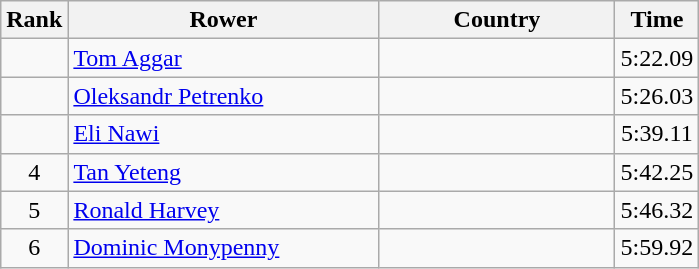<table class="wikitable" style="text-align:center">
<tr>
<th>Rank</th>
<th width=200>Rower</th>
<th width=150>Country</th>
<th width=5em>Time</th>
</tr>
<tr>
<td></td>
<td align=left><a href='#'>Tom Aggar</a></td>
<td align=left></td>
<td>5:22.09</td>
</tr>
<tr>
<td></td>
<td align=left><a href='#'>Oleksandr Petrenko</a></td>
<td align=left></td>
<td>5:26.03</td>
</tr>
<tr>
<td></td>
<td align=left><a href='#'>Eli Nawi</a></td>
<td align=left></td>
<td>5:39.11</td>
</tr>
<tr>
<td>4</td>
<td align=left><a href='#'>Tan Yeteng</a></td>
<td align=left></td>
<td>5:42.25</td>
</tr>
<tr>
<td>5</td>
<td align=left><a href='#'>Ronald Harvey</a></td>
<td align=left></td>
<td>5:46.32</td>
</tr>
<tr>
<td>6</td>
<td align=left><a href='#'>Dominic Monypenny</a></td>
<td align=left></td>
<td>5:59.92</td>
</tr>
</table>
